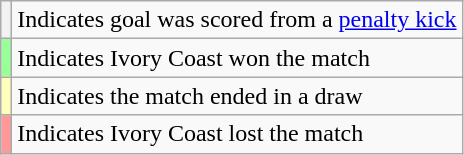<table class="wikitable plainrowheaders">
<tr>
<th scope=row style="text-align:center"></th>
<td>Indicates goal was scored from a <a href='#'>penalty kick</a></td>
</tr>
<tr>
<th scope="row" style="text-align:center; background:#9F9"></th>
<td>Indicates Ivory Coast won the match</td>
</tr>
<tr>
<th scope="row" style="text-align:center; background:#ffb"></th>
<td>Indicates the match ended in a draw</td>
</tr>
<tr>
<th scope="row" style="text-align:center; background:#F99"></th>
<td>Indicates Ivory Coast lost the match</td>
</tr>
</table>
